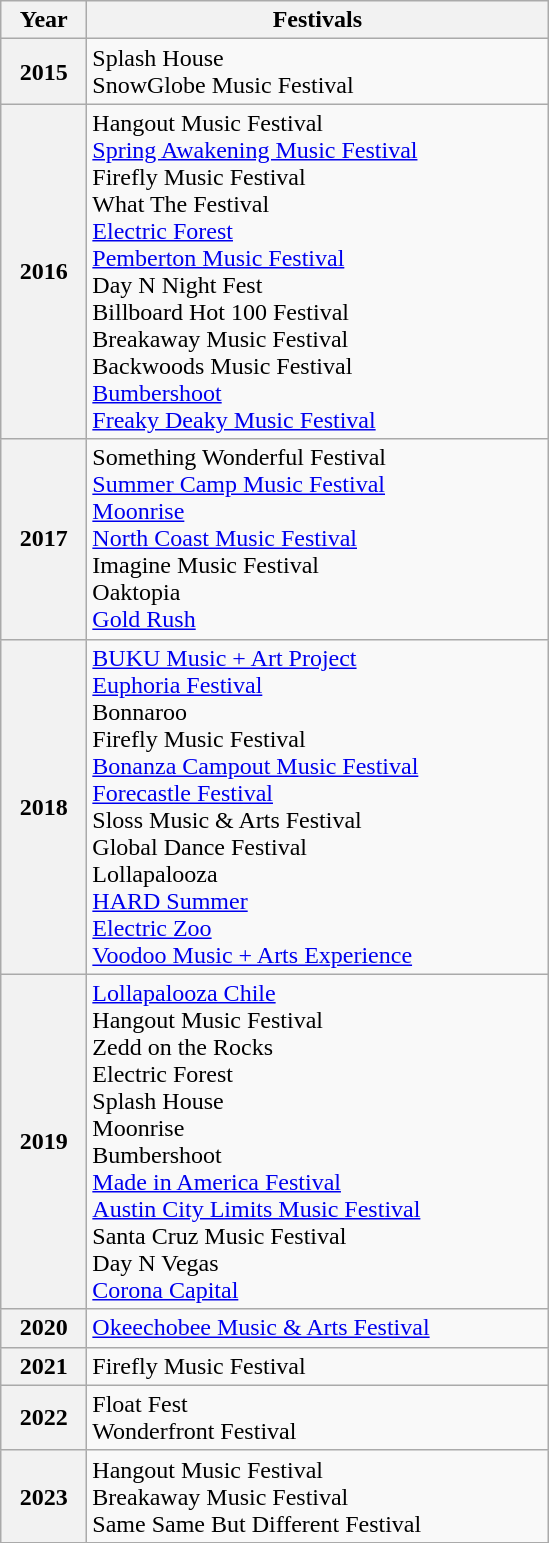<table class="wikitable">
<tr>
<th style="width: 50px;">Year</th>
<th style="width: 300px;">Festivals</th>
</tr>
<tr>
<th scope="row">2015</th>
<td>Splash House<br>SnowGlobe Music Festival</td>
</tr>
<tr>
<th scope="row">2016</th>
<td>Hangout Music Festival<br><a href='#'>Spring Awakening Music Festival</a><br>Firefly Music Festival<br>What The Festival<br><a href='#'>Electric Forest</a><br><a href='#'>Pemberton Music Festival</a><br>Day N Night Fest<br>Billboard Hot 100 Festival<br>Breakaway Music Festival<br>Backwoods Music Festival<br><a href='#'>Bumbershoot</a><br><a href='#'>Freaky Deaky Music Festival</a></td>
</tr>
<tr>
<th scope="row">2017</th>
<td>Something Wonderful Festival<br><a href='#'>Summer Camp Music Festival</a><br><a href='#'>Moonrise</a><br><a href='#'>North Coast Music Festival</a><br>Imagine Music Festival<br>Oaktopia<br><a href='#'>Gold Rush</a></td>
</tr>
<tr>
<th scope="row">2018</th>
<td><a href='#'>BUKU Music + Art Project</a><br><a href='#'>Euphoria Festival</a><br>Bonnaroo<br>Firefly Music Festival<br><a href='#'>Bonanza Campout Music Festival</a><br><a href='#'>Forecastle Festival</a><br>Sloss Music & Arts Festival<br>Global Dance Festival<br>Lollapalooza<br><a href='#'>HARD Summer</a><br><a href='#'>Electric Zoo</a><br><a href='#'>Voodoo Music + Arts Experience</a></td>
</tr>
<tr>
<th scope="row">2019</th>
<td><a href='#'>Lollapalooza Chile</a><br>Hangout Music Festival<br>Zedd on the Rocks<br>Electric Forest<br>Splash House<br>Moonrise<br>Bumbershoot<br><a href='#'>Made in America Festival</a><br><a href='#'>Austin City Limits Music Festival</a><br>Santa Cruz Music Festival<br>Day N Vegas<br><a href='#'>Corona Capital</a></td>
</tr>
<tr>
<th scope="row">2020</th>
<td><a href='#'>Okeechobee Music & Arts Festival</a></td>
</tr>
<tr>
<th scope="row">2021</th>
<td>Firefly Music Festival</td>
</tr>
<tr>
<th scope="row">2022</th>
<td>Float Fest<br>Wonderfront Festival</td>
</tr>
<tr>
<th scope="row">2023</th>
<td>Hangout Music Festival<br>Breakaway Music Festival<br>Same Same But Different Festival</td>
</tr>
</table>
